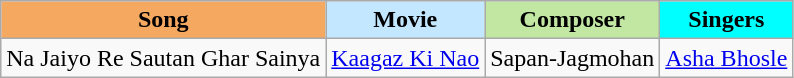<table class="wikitable sortable">
<tr>
<th style="background:#f4a860">Song</th>
<th style="background:#c2e7ff">Movie</th>
<th style="background:#c2e7a3">Composer</th>
<th style="background:#00ffff">Singers</th>
</tr>
<tr>
<td>Na Jaiyo Re Sautan Ghar Sainya</td>
<td><a href='#'>Kaagaz Ki Nao</a></td>
<td>Sapan-Jagmohan</td>
<td><a href='#'>Asha Bhosle</a></td>
</tr>
</table>
